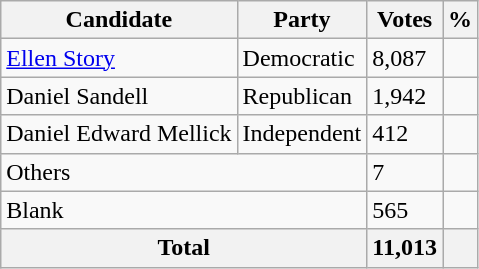<table class="wikitable">
<tr>
<th>Candidate</th>
<th>Party</th>
<th>Votes</th>
<th>%</th>
</tr>
<tr>
<td><a href='#'>Ellen Story</a></td>
<td>Democratic</td>
<td>8,087</td>
<td></td>
</tr>
<tr>
<td>Daniel Sandell</td>
<td>Republican</td>
<td>1,942</td>
<td></td>
</tr>
<tr>
<td>Daniel Edward Mellick</td>
<td>Independent</td>
<td>412</td>
<td></td>
</tr>
<tr>
<td colspan = 2>Others</td>
<td>7</td>
<td></td>
</tr>
<tr>
<td colspan = 2>Blank</td>
<td>565</td>
<td></td>
</tr>
<tr>
<th colspan = 2>Total</th>
<th>11,013</th>
<th></th>
</tr>
</table>
